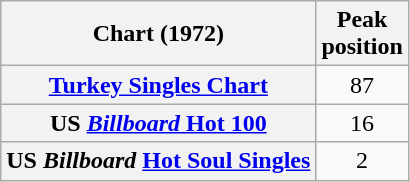<table class="wikitable sortable plainrowheaders">
<tr>
<th scope="col">Chart (1972)</th>
<th scope="col">Peak<br>position</th>
</tr>
<tr>
<th scope="row"><a href='#'>Turkey Singles Chart</a></th>
<td style="text-align:center;">87</td>
</tr>
<tr>
<th scope="row">US <a href='#'><em>Billboard</em> Hot 100</a></th>
<td style="text-align:center;">16</td>
</tr>
<tr>
<th scope="row">US <em>Billboard</em> <a href='#'>Hot Soul Singles</a></th>
<td style="text-align:center;">2</td>
</tr>
</table>
